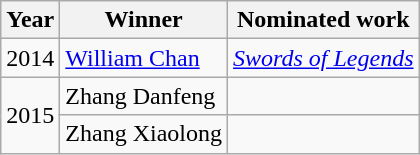<table class="wikitable">
<tr>
<th>Year</th>
<th>Winner</th>
<th>Nominated work</th>
</tr>
<tr>
<td>2014</td>
<td><a href='#'>William Chan</a></td>
<td><em><a href='#'>Swords of Legends</a></em></td>
</tr>
<tr>
<td rowspan=2>2015</td>
<td>Zhang Danfeng</td>
<td></td>
</tr>
<tr>
<td>Zhang Xiaolong</td>
<td></td>
</tr>
</table>
